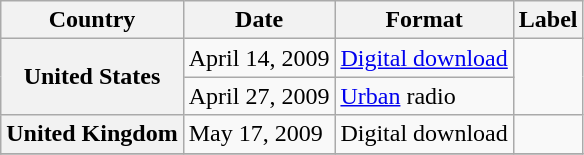<table class="wikitable plainrowheaders">
<tr>
<th>Country</th>
<th>Date</th>
<th>Format</th>
<th>Label</th>
</tr>
<tr>
<th scope="row" rowspan="2">United States</th>
<td>April 14, 2009</td>
<td><a href='#'>Digital download</a></td>
<td rowspan="2"></td>
</tr>
<tr>
<td>April 27, 2009</td>
<td><a href='#'>Urban</a> radio</td>
</tr>
<tr>
<th scope="row">United Kingdom</th>
<td>May 17, 2009</td>
<td>Digital download</td>
<td></td>
</tr>
<tr>
</tr>
</table>
